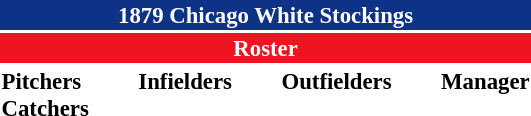<table class="toccolours" style="font-size: 95%;">
<tr>
<th colspan="10" style="background-color: #0e3386; color: white; text-align: center;">1879 Chicago White Stockings</th>
</tr>
<tr>
<td colspan="10" style="background-color: #EE1422; color: white; text-align: center;"><strong>Roster</strong></td>
</tr>
<tr>
<td valign="top"><strong>Pitchers</strong><br>

<strong>Catchers</strong>

</td>
<td width="25px"></td>
<td valign="top"><strong>Infielders</strong><br>





</td>
<td width="25px"></td>
<td valign="top"><strong>Outfielders</strong><br>



</td>
<td width="25px"></td>
<td valign="top"><strong>Manager</strong><br>
</td>
</tr>
<tr>
</tr>
</table>
